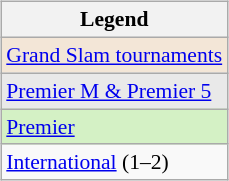<table>
<tr valign=top>
<td><br><table class=wikitable style=font-size:90%>
<tr>
<th>Legend</th>
</tr>
<tr>
<td bgcolor=#f3e6d7><a href='#'>Grand Slam tournaments</a></td>
</tr>
<tr>
<td bgcolor=#e9e9e9><a href='#'>Premier M & Premier 5</a></td>
</tr>
<tr>
<td bgcolor=#d4f1c5><a href='#'>Premier</a></td>
</tr>
<tr>
<td><a href='#'>International</a> (1–2)</td>
</tr>
</table>
</td>
</tr>
</table>
